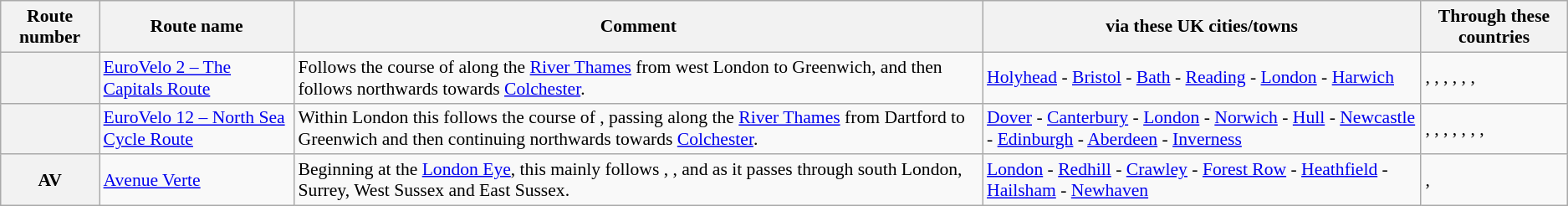<table class="wikitable" style="font-size:90%;">
<tr>
<th>Route number</th>
<th>Route name</th>
<th>Comment</th>
<th>via these UK cities/towns</th>
<th>Through these countries</th>
</tr>
<tr>
<th></th>
<td><a href='#'>EuroVelo 2 – The Capitals Route</a></td>
<td>Follows the course of  along the <a href='#'>River Thames</a> from west London to Greenwich, and then follows  northwards towards <a href='#'>Colchester</a>.</td>
<td><a href='#'>Holyhead</a> - <a href='#'>Bristol</a> - <a href='#'>Bath</a> - <a href='#'>Reading</a> - <a href='#'>London</a> - <a href='#'>Harwich</a></td>
<td>, , , , , , </td>
</tr>
<tr>
<th></th>
<td><a href='#'>EuroVelo 12 – North Sea Cycle Route</a></td>
<td>Within London this follows the course of , passing along the <a href='#'>River Thames</a> from Dartford to Greenwich and then continuing northwards towards <a href='#'>Colchester</a>.</td>
<td><a href='#'>Dover</a> - <a href='#'>Canterbury</a> - <a href='#'>London</a> - <a href='#'>Norwich</a> - <a href='#'>Hull</a> - <a href='#'>Newcastle</a> - <a href='#'>Edinburgh</a> - <a href='#'>Aberdeen</a> - <a href='#'>Inverness</a></td>
<td>, , , , , , , </td>
</tr>
<tr>
<th>AV</th>
<td><a href='#'>Avenue Verte</a></td>
<td>Beginning at the <a href='#'>London Eye</a>, this mainly follows , ,  and  as it passes through south London, Surrey, West Sussex and East Sussex.</td>
<td><a href='#'>London</a> - <a href='#'>Redhill</a> - <a href='#'>Crawley</a> - <a href='#'>Forest Row</a> - <a href='#'>Heathfield</a> - <a href='#'>Hailsham</a> - <a href='#'>Newhaven</a></td>
<td>, </td>
</tr>
</table>
